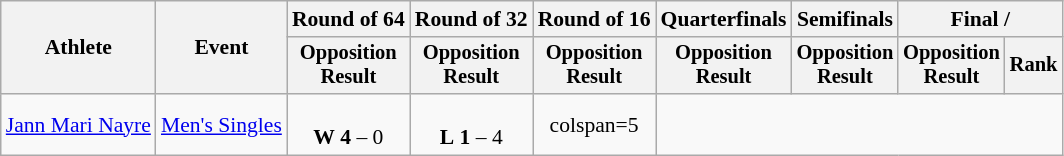<table class="wikitable" style="font-size:90%">
<tr>
<th rowspan=2>Athlete</th>
<th rowspan=2>Event</th>
<th>Round of 64</th>
<th>Round of 32</th>
<th>Round of 16</th>
<th>Quarterfinals</th>
<th>Semifinals</th>
<th colspan=2>Final / </th>
</tr>
<tr style="font-size:95%">
<th>Opposition<br>Result</th>
<th>Opposition<br>Result</th>
<th>Opposition<br>Result</th>
<th>Opposition<br>Result</th>
<th>Opposition<br>Result</th>
<th>Opposition<br>Result</th>
<th>Rank</th>
</tr>
<tr align=center>
<td align=left><a href='#'>Jann Mari Nayre</a></td>
<td align=left><a href='#'>Men's Singles</a></td>
<td align=center> <br> <strong>W</strong> <strong>4</strong> – 0</td>
<td align=center><br> <strong>L</strong> <strong>1</strong> – 4</td>
<td>colspan=5</td>
</tr>
</table>
